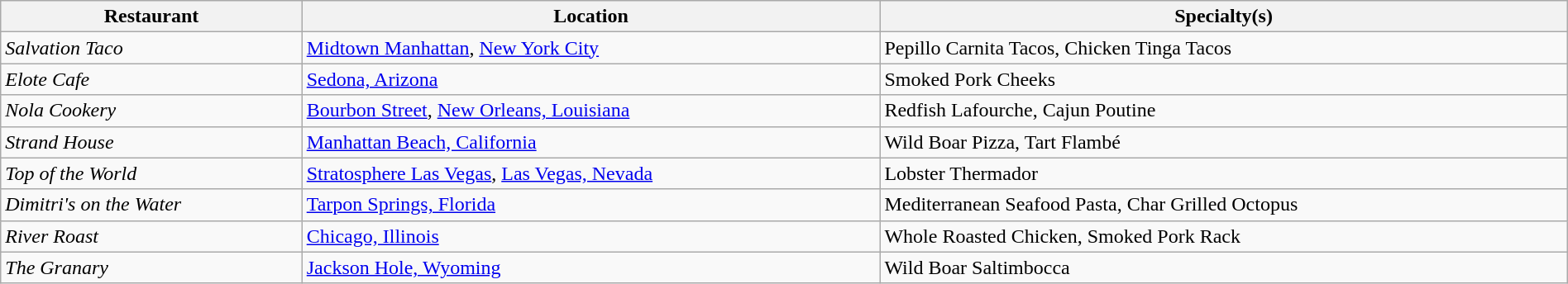<table class="wikitable" style="width:100%;">
<tr>
<th>Restaurant</th>
<th>Location</th>
<th>Specialty(s)</th>
</tr>
<tr>
<td><em>Salvation Taco</em></td>
<td><a href='#'>Midtown Manhattan</a>, <a href='#'>New York City</a></td>
<td>Pepillo Carnita Tacos, Chicken Tinga Tacos</td>
</tr>
<tr>
<td><em>Elote Cafe</em></td>
<td><a href='#'>Sedona, Arizona</a></td>
<td>Smoked Pork Cheeks</td>
</tr>
<tr>
<td><em>Nola Cookery</em></td>
<td><a href='#'>Bourbon Street</a>, <a href='#'>New Orleans, Louisiana</a></td>
<td>Redfish Lafourche, Cajun Poutine</td>
</tr>
<tr>
<td><em>Strand House</em></td>
<td><a href='#'>Manhattan Beach, California</a></td>
<td>Wild Boar Pizza, Tart Flambé</td>
</tr>
<tr>
<td><em>Top of the World</em></td>
<td><a href='#'>Stratosphere Las Vegas</a>, <a href='#'>Las Vegas, Nevada</a></td>
<td>Lobster Thermador</td>
</tr>
<tr>
<td><em>Dimitri's on the Water</em></td>
<td><a href='#'>Tarpon Springs, Florida</a></td>
<td>Mediterranean Seafood Pasta, Char Grilled Octopus</td>
</tr>
<tr>
<td><em>River Roast</em></td>
<td><a href='#'>Chicago, Illinois</a></td>
<td>Whole Roasted Chicken, Smoked Pork Rack</td>
</tr>
<tr>
<td><em>The Granary</em></td>
<td><a href='#'>Jackson Hole, Wyoming</a></td>
<td>Wild Boar Saltimbocca</td>
</tr>
</table>
